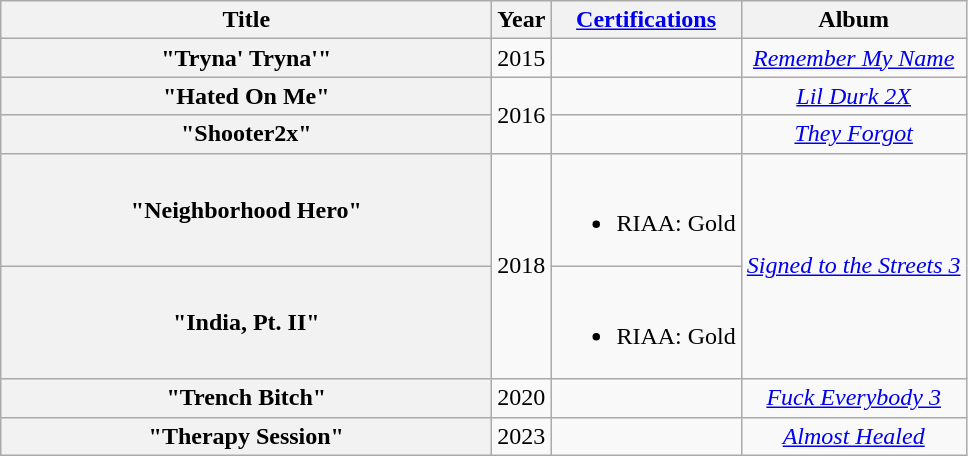<table class="wikitable plainrowheaders" style="text-align:center;">
<tr>
<th scope="col" style="width:20em;">Title</th>
<th scope="col">Year</th>
<th scope="col"><a href='#'>Certifications</a></th>
<th scope="col">Album</th>
</tr>
<tr>
<th scope="row">"Tryna' Tryna'"<br></th>
<td>2015</td>
<td></td>
<td><em><a href='#'>Remember My Name</a></em></td>
</tr>
<tr>
<th scope="row">"Hated On Me"<br></th>
<td rowspan="2">2016</td>
<td></td>
<td><em><a href='#'>Lil Durk 2X</a></em></td>
</tr>
<tr>
<th scope="row">"Shooter2x"<br></th>
<td></td>
<td><em><a href='#'>They Forgot</a></em></td>
</tr>
<tr>
<th scope="row">"Neighborhood Hero"</th>
<td rowspan="2">2018</td>
<td><br><ul><li>RIAA: Gold</li></ul></td>
<td rowspan="2"><em><a href='#'>Signed to the Streets 3</a></em></td>
</tr>
<tr>
<th scope="row">"India, Pt. II"</th>
<td><br><ul><li>RIAA: Gold</li></ul></td>
</tr>
<tr>
<th scope="row">"Trench Bitch"<br></th>
<td>2020</td>
<td></td>
<td><em><a href='#'>Fuck Everybody 3</a></em></td>
</tr>
<tr>
<th scope="row">"Therapy Session"<br></th>
<td>2023</td>
<td></td>
<td><em><a href='#'>Almost Healed</a></em></td>
</tr>
</table>
